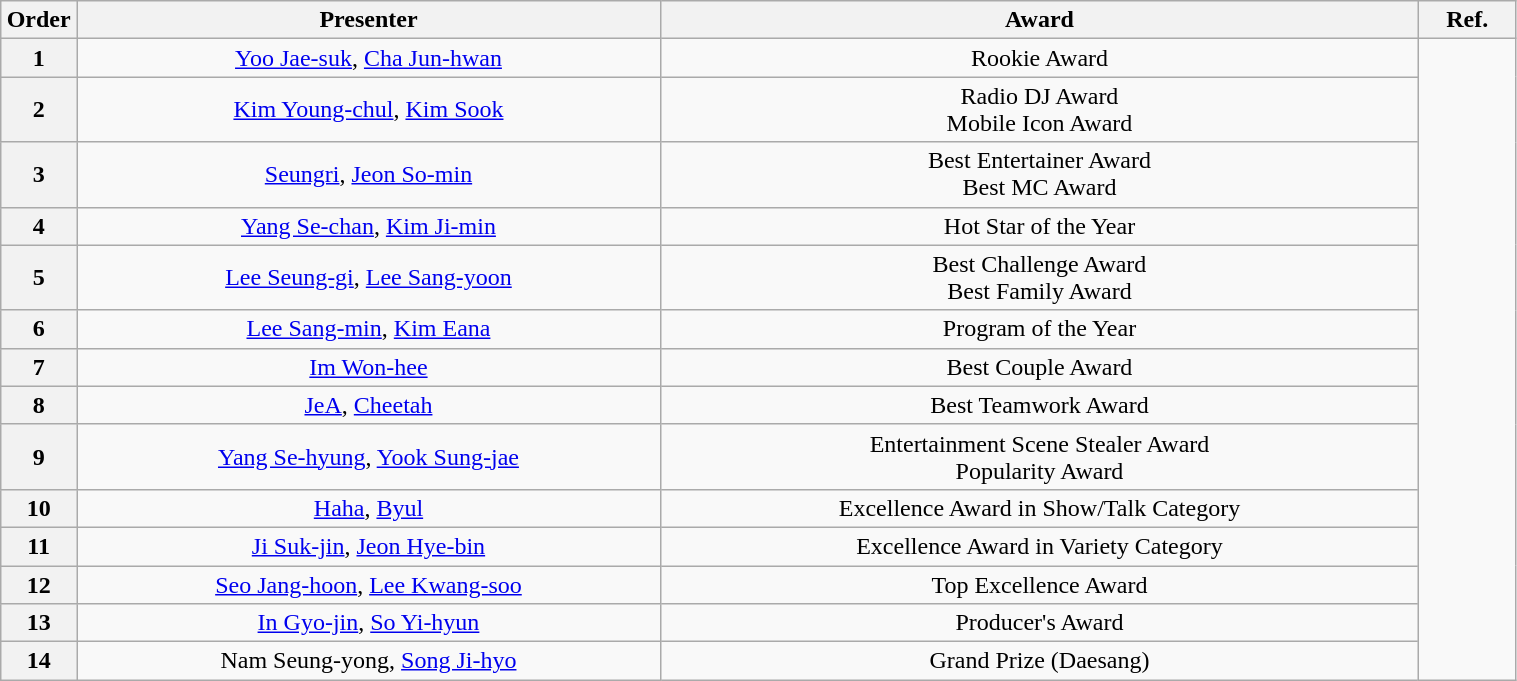<table class="wikitable" style="text-align:center; width:80%;">
<tr>
<th width="5%">Order</th>
<th>Presenter</th>
<th>Award</th>
<th>Ref.</th>
</tr>
<tr>
<th>1</th>
<td><a href='#'>Yoo Jae-suk</a>, <a href='#'>Cha Jun-hwan</a></td>
<td>Rookie Award</td>
<td rowspan=17></td>
</tr>
<tr>
<th>2</th>
<td><a href='#'>Kim Young-chul</a>, <a href='#'>Kim Sook</a></td>
<td>Radio DJ Award<br>Mobile Icon Award</td>
</tr>
<tr>
<th>3</th>
<td><a href='#'>Seungri</a>, <a href='#'>Jeon So-min</a></td>
<td>Best Entertainer Award<br>Best MC Award</td>
</tr>
<tr>
<th>4</th>
<td><a href='#'>Yang Se-chan</a>, <a href='#'>Kim Ji-min</a></td>
<td>Hot Star of the Year</td>
</tr>
<tr>
<th>5</th>
<td><a href='#'>Lee Seung-gi</a>, <a href='#'>Lee Sang-yoon</a></td>
<td>Best Challenge Award<br>Best Family Award</td>
</tr>
<tr>
<th>6</th>
<td><a href='#'>Lee Sang-min</a>, <a href='#'>Kim Eana</a></td>
<td>Program of the Year</td>
</tr>
<tr>
<th>7</th>
<td><a href='#'>Im Won-hee</a></td>
<td>Best Couple Award</td>
</tr>
<tr>
<th>8</th>
<td><a href='#'>JeA</a>, <a href='#'>Cheetah</a></td>
<td>Best Teamwork Award</td>
</tr>
<tr>
<th>9</th>
<td><a href='#'>Yang Se-hyung</a>, <a href='#'>Yook Sung-jae</a></td>
<td>Entertainment Scene Stealer Award<br>Popularity Award</td>
</tr>
<tr>
<th>10</th>
<td><a href='#'>Haha</a>, <a href='#'>Byul</a></td>
<td>Excellence Award in Show/Talk Category</td>
</tr>
<tr>
<th>11</th>
<td><a href='#'>Ji Suk-jin</a>, <a href='#'>Jeon Hye-bin</a></td>
<td>Excellence Award in Variety Category</td>
</tr>
<tr>
<th>12</th>
<td><a href='#'>Seo Jang-hoon</a>, <a href='#'>Lee Kwang-soo</a></td>
<td>Top Excellence Award</td>
</tr>
<tr>
<th>13</th>
<td><a href='#'>In Gyo-jin</a>, <a href='#'>So Yi-hyun</a></td>
<td>Producer's Award</td>
</tr>
<tr>
<th>14</th>
<td>Nam Seung-yong, <a href='#'>Song Ji-hyo</a></td>
<td>Grand Prize (Daesang)</td>
</tr>
</table>
